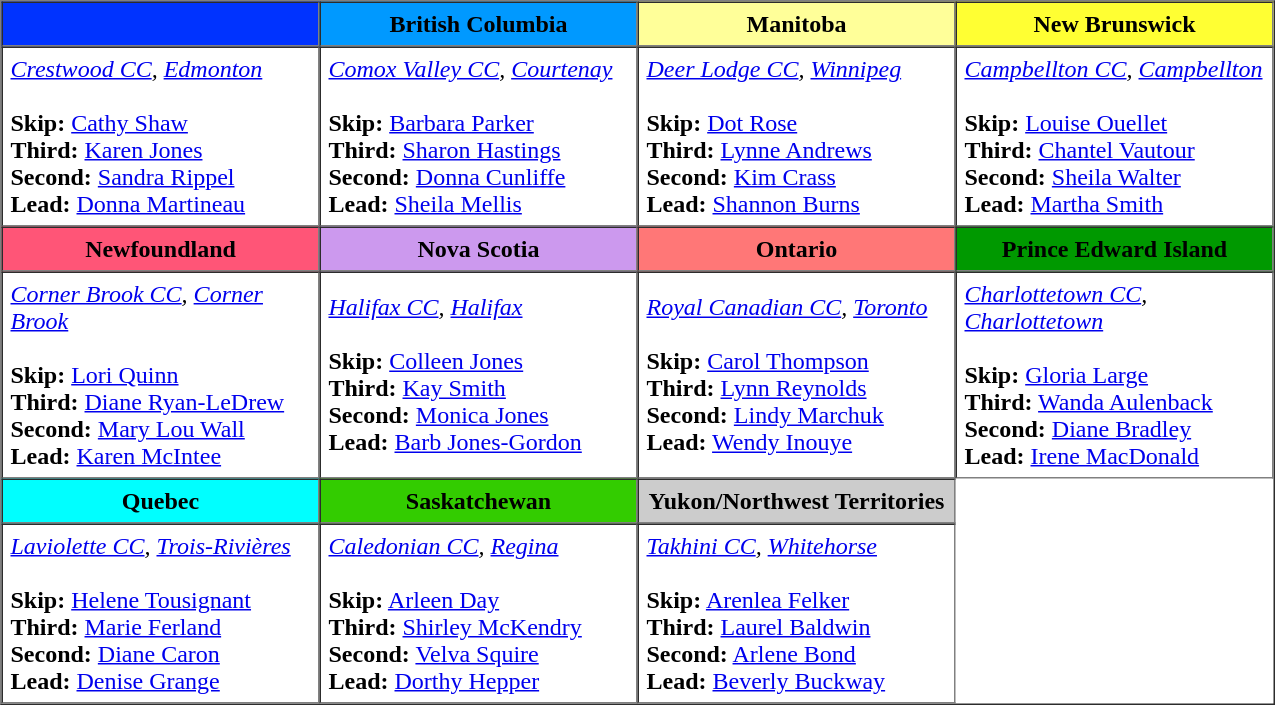<table border=1 cellpadding=5 cellspacing=0>
<tr>
<th bgcolor="#0033ff" width="200"></th>
<th bgcolor="#0099ff" width="200">British Columbia</th>
<th bgcolor="#ffff99" width="200">Manitoba</th>
<th bgcolor="#ffff33" width="200">New Brunswick</th>
</tr>
<tr align=center>
<td align=left><em><a href='#'>Crestwood CC</a>, <a href='#'>Edmonton</a></em> <br><br><strong>Skip:</strong>  <a href='#'>Cathy Shaw</a><br>
<strong>Third:</strong>  <a href='#'>Karen Jones</a><br>
<strong>Second:</strong>  <a href='#'>Sandra Rippel</a><br>
<strong>Lead:</strong> <a href='#'>Donna Martineau</a><br></td>
<td align=left><em><a href='#'>Comox Valley CC</a>, <a href='#'>Courtenay</a></em> <br><br><strong>Skip:</strong>  <a href='#'>Barbara Parker</a><br>
<strong>Third:</strong> <a href='#'>Sharon Hastings</a><br>
<strong>Second:</strong> <a href='#'>Donna Cunliffe</a><br>
<strong>Lead:</strong> <a href='#'>Sheila Mellis</a><br></td>
<td align=left><em><a href='#'>Deer Lodge CC</a>, <a href='#'>Winnipeg</a></em> <br><br><strong>Skip:</strong>  <a href='#'>Dot Rose</a><br>
<strong>Third:</strong> <a href='#'>Lynne Andrews</a><br>
<strong>Second:</strong> <a href='#'>Kim Crass</a><br>
<strong>Lead:</strong> <a href='#'>Shannon Burns</a><br></td>
<td align=left><em><a href='#'>Campbellton CC</a>, <a href='#'>Campbellton</a></em> <br><br><strong>Skip:</strong>  <a href='#'>Louise Ouellet</a><br>
<strong>Third:</strong> <a href='#'>Chantel Vautour</a><br>
<strong>Second:</strong> <a href='#'>Sheila Walter</a><br>
<strong>Lead:</strong> <a href='#'>Martha Smith</a><br></td>
</tr>
<tr border=1 cellpadding=5 cellspacing=0>
<th bgcolor="#ff5577" width="200">Newfoundland</th>
<th bgcolor="#cc99ee" width="200">Nova Scotia</th>
<th bgcolor="#ff7777" width="200">Ontario</th>
<th bgcolor="#009900" width="200">Prince Edward Island</th>
</tr>
<tr align=center>
<td align=left><em><a href='#'>Corner Brook CC</a>, <a href='#'>Corner Brook</a></em> <br><br><strong>Skip:</strong>  <a href='#'>Lori Quinn</a> <br>
<strong>Third:</strong> <a href='#'>Diane Ryan-LeDrew</a><br>
<strong>Second:</strong> <a href='#'>Mary Lou Wall</a><br>
<strong>Lead:</strong> <a href='#'>Karen McIntee</a><br></td>
<td align=left><em><a href='#'>Halifax CC</a>, <a href='#'>Halifax</a></em> <br><br><strong>Skip:</strong>  <a href='#'>Colleen Jones</a><br>
<strong>Third:</strong> <a href='#'>Kay Smith</a><br>
<strong>Second:</strong> <a href='#'>Monica Jones</a><br>
<strong>Lead:</strong> <a href='#'>Barb Jones-Gordon</a><br></td>
<td align=left><em><a href='#'>Royal Canadian CC</a>, <a href='#'>Toronto</a></em> <br><br><strong>Skip:</strong>  <a href='#'>Carol Thompson</a><br>
<strong>Third:</strong> <a href='#'>Lynn Reynolds</a><br>
<strong>Second:</strong> <a href='#'>Lindy Marchuk</a><br>
<strong>Lead:</strong> <a href='#'>Wendy Inouye</a><br></td>
<td align=left><em><a href='#'>Charlottetown CC</a>, <a href='#'>Charlottetown</a></em> <br><br><strong>Skip:</strong>  <a href='#'>Gloria Large</a><br>
<strong>Third:</strong> <a href='#'>Wanda Aulenback</a><br>
<strong>Second:</strong> <a href='#'>Diane Bradley</a><br>
<strong>Lead:</strong> <a href='#'>Irene MacDonald</a><br></td>
</tr>
<tr border=1 cellpadding=5 cellspacing=0>
<th bgcolor="#00ffff" width="200">Quebec</th>
<th bgcolor="#33cc00" width="200">Saskatchewan</th>
<th bgcolor="#cccccc" width="200">Yukon/Northwest Territories</th>
</tr>
<tr align=center>
<td align=left><em><a href='#'>Laviolette CC</a>, <a href='#'>Trois-Rivières</a></em> <br><br><strong>Skip:</strong>  <a href='#'>Helene Tousignant</a><br>
<strong>Third:</strong> <a href='#'>Marie Ferland</a><br>
<strong>Second:</strong> <a href='#'>Diane Caron</a><br>
<strong>Lead:</strong> <a href='#'>Denise Grange</a><br></td>
<td align=left><em><a href='#'>Caledonian CC</a>, <a href='#'>Regina</a></em> <br><br><strong>Skip:</strong>  <a href='#'>Arleen Day</a><br>
<strong>Third:</strong> <a href='#'>Shirley McKendry</a><br>
<strong>Second:</strong> <a href='#'>Velva Squire</a><br>
<strong>Lead:</strong> <a href='#'>Dorthy Hepper</a><br></td>
<td align=left><em><a href='#'>Takhini CC</a>, <a href='#'>Whitehorse</a></em> <br><br><strong>Skip:</strong>  <a href='#'>Arenlea Felker</a><br>
<strong>Third:</strong> <a href='#'>Laurel Baldwin</a><br>
<strong>Second:</strong> <a href='#'>Arlene Bond</a><br>
<strong>Lead:</strong> <a href='#'>Beverly Buckway</a><br></td>
</tr>
</table>
